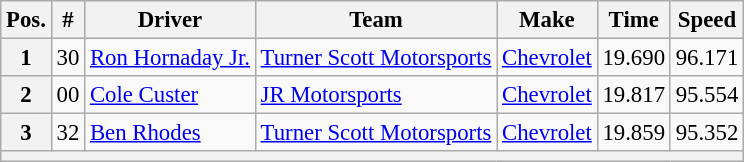<table class="wikitable" style="font-size:95%">
<tr>
<th>Pos.</th>
<th>#</th>
<th>Driver</th>
<th>Team</th>
<th>Make</th>
<th>Time</th>
<th>Speed</th>
</tr>
<tr>
<th>1</th>
<td>30</td>
<td><a href='#'>Ron Hornaday Jr.</a></td>
<td><a href='#'>Turner Scott Motorsports</a></td>
<td><a href='#'>Chevrolet</a></td>
<td>19.690</td>
<td>96.171</td>
</tr>
<tr>
<th>2</th>
<td>00</td>
<td><a href='#'>Cole Custer</a></td>
<td><a href='#'>JR Motorsports</a></td>
<td><a href='#'>Chevrolet</a></td>
<td>19.817</td>
<td>95.554</td>
</tr>
<tr>
<th>3</th>
<td>32</td>
<td><a href='#'>Ben Rhodes</a></td>
<td><a href='#'>Turner Scott Motorsports</a></td>
<td><a href='#'>Chevrolet</a></td>
<td>19.859</td>
<td>95.352</td>
</tr>
<tr>
<th colspan="7"></th>
</tr>
</table>
